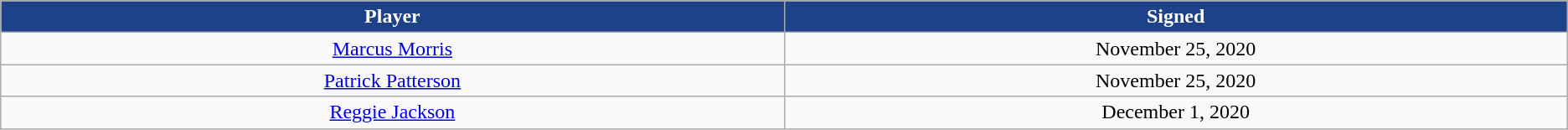<table class="wikitable sortable sortable">
<tr>
<th style="background:#1d428a; color:white" width="10%">Player</th>
<th style="background:#1d428a; color:white" width="10%">Signed</th>
</tr>
<tr style="text-align: center">
<td><a href='#'>Marcus Morris</a></td>
<td>November 25, 2020</td>
</tr>
<tr style="text-align: center">
<td><a href='#'>Patrick Patterson</a></td>
<td>November 25, 2020</td>
</tr>
<tr style="text-align: center">
<td><a href='#'>Reggie Jackson</a></td>
<td>December 1, 2020</td>
</tr>
</table>
